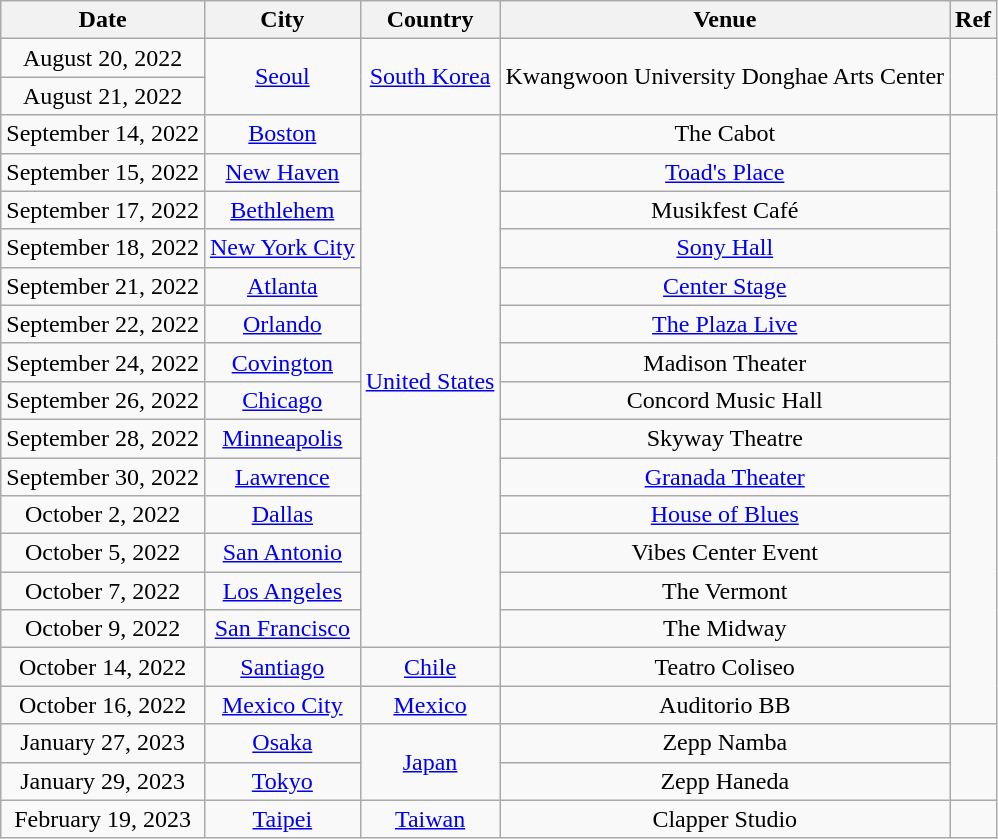<table class="wikitable plainrowheaders" style="text-align:center; table-layout:fixed; margin-right:0">
<tr>
<th>Date</th>
<th>City</th>
<th>Country</th>
<th>Venue</th>
<th>Ref</th>
</tr>
<tr>
<td>August 20, 2022</td>
<td rowspan="2"><a href='#'>Seoul</a></td>
<td rowspan="2"><a href='#'>South Korea</a></td>
<td rowspan="2">Kwangwoon University Donghae Arts Center</td>
<td rowspan="2"></td>
</tr>
<tr>
<td>August 21, 2022</td>
</tr>
<tr>
<td>September 14, 2022</td>
<td><a href='#'>Boston</a></td>
<td rowspan="14"><a href='#'>United States</a></td>
<td>The Cabot</td>
<td rowspan="16"></td>
</tr>
<tr>
<td>September 15, 2022</td>
<td><a href='#'>New Haven</a></td>
<td><a href='#'>Toad's Place</a></td>
</tr>
<tr>
<td>September 17, 2022</td>
<td><a href='#'>Bethlehem</a></td>
<td>Musikfest Café</td>
</tr>
<tr>
<td>September 18, 2022</td>
<td><a href='#'>New York City</a></td>
<td><a href='#'>Sony Hall</a></td>
</tr>
<tr>
<td>September 21, 2022</td>
<td><a href='#'>Atlanta</a></td>
<td><a href='#'>Center Stage</a></td>
</tr>
<tr>
<td>September 22, 2022</td>
<td><a href='#'>Orlando</a></td>
<td><a href='#'>The Plaza Live</a></td>
</tr>
<tr>
<td>September 24, 2022</td>
<td><a href='#'>Covington</a></td>
<td>Madison Theater</td>
</tr>
<tr>
<td>September 26, 2022</td>
<td><a href='#'>Chicago</a></td>
<td>Concord Music Hall</td>
</tr>
<tr>
<td>September 28, 2022</td>
<td><a href='#'>Minneapolis</a></td>
<td>Skyway Theatre</td>
</tr>
<tr>
<td>September 30, 2022</td>
<td><a href='#'>Lawrence</a></td>
<td><a href='#'>Granada Theater</a></td>
</tr>
<tr>
<td>October 2, 2022</td>
<td><a href='#'>Dallas</a></td>
<td><a href='#'>House of Blues</a></td>
</tr>
<tr>
<td>October 5, 2022</td>
<td><a href='#'>San Antonio</a></td>
<td>Vibes Center Event</td>
</tr>
<tr>
<td>October 7, 2022</td>
<td><a href='#'>Los Angeles</a></td>
<td>The Vermont</td>
</tr>
<tr>
<td>October 9, 2022</td>
<td><a href='#'>San Francisco</a></td>
<td>The Midway</td>
</tr>
<tr>
<td>October 14, 2022</td>
<td><a href='#'>Santiago</a></td>
<td><a href='#'>Chile</a></td>
<td>Teatro Coliseo</td>
</tr>
<tr>
<td>October 16, 2022</td>
<td><a href='#'>Mexico City</a></td>
<td><a href='#'>Mexico</a></td>
<td>Auditorio BB</td>
</tr>
<tr>
<td>January 27, 2023</td>
<td><a href='#'>Osaka</a></td>
<td rowspan="2"><a href='#'>Japan</a></td>
<td>Zepp Namba</td>
<td rowspan="2"></td>
</tr>
<tr>
<td>January 29, 2023</td>
<td><a href='#'>Tokyo</a></td>
<td>Zepp Haneda</td>
</tr>
<tr>
<td>February 19, 2023</td>
<td><a href='#'>Taipei</a></td>
<td><a href='#'>Taiwan</a></td>
<td>Clapper Studio</td>
<td></td>
</tr>
</table>
